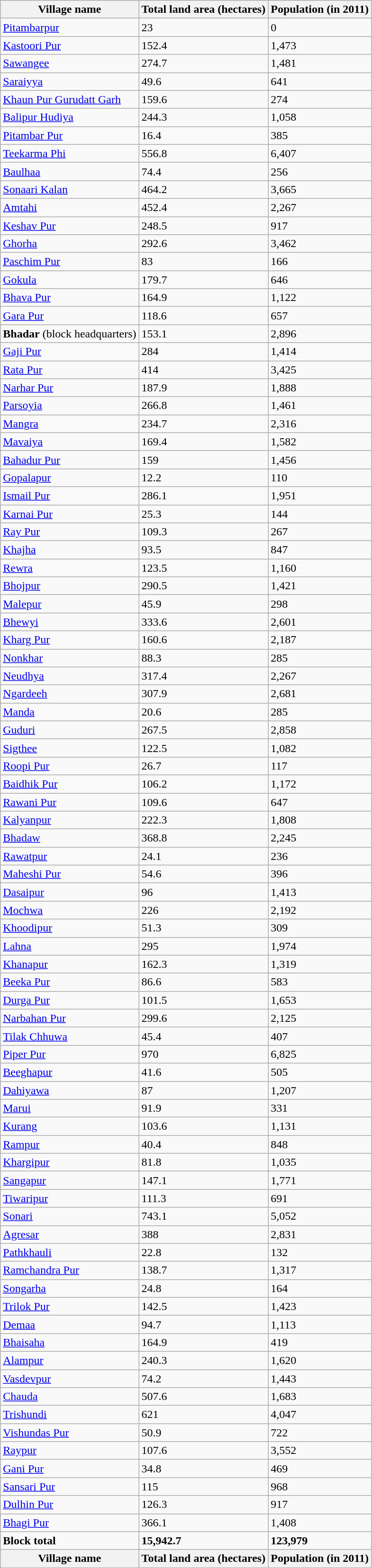<table class="wikitable sortable">
<tr>
<th>Village name</th>
<th>Total land area (hectares)</th>
<th>Population (in 2011)</th>
</tr>
<tr>
<td><a href='#'>Pitambarpur</a></td>
<td>23</td>
<td>0</td>
</tr>
<tr>
<td><a href='#'>Kastoori Pur</a></td>
<td>152.4</td>
<td>1,473</td>
</tr>
<tr>
<td><a href='#'>Sawangee</a></td>
<td>274.7</td>
<td>1,481</td>
</tr>
<tr>
<td><a href='#'>Saraiyya</a></td>
<td>49.6</td>
<td>641</td>
</tr>
<tr>
<td><a href='#'>Khaun Pur Gurudatt Garh</a></td>
<td>159.6</td>
<td>274</td>
</tr>
<tr>
<td><a href='#'>Balipur Hudiya</a></td>
<td>244.3</td>
<td>1,058</td>
</tr>
<tr>
<td><a href='#'>Pitambar Pur</a></td>
<td>16.4</td>
<td>385</td>
</tr>
<tr>
<td><a href='#'>Teekarma Phi</a></td>
<td>556.8</td>
<td>6,407</td>
</tr>
<tr>
<td><a href='#'>Baulhaa</a></td>
<td>74.4</td>
<td>256</td>
</tr>
<tr>
<td><a href='#'>Sonaari Kalan</a></td>
<td>464.2</td>
<td>3,665</td>
</tr>
<tr>
<td><a href='#'>Amtahi</a></td>
<td>452.4</td>
<td>2,267</td>
</tr>
<tr>
<td><a href='#'>Keshav Pur</a></td>
<td>248.5</td>
<td>917</td>
</tr>
<tr>
<td><a href='#'>Ghorha</a></td>
<td>292.6</td>
<td>3,462</td>
</tr>
<tr>
<td><a href='#'>Paschim Pur</a></td>
<td>83</td>
<td>166</td>
</tr>
<tr>
<td><a href='#'>Gokula</a></td>
<td>179.7</td>
<td>646</td>
</tr>
<tr>
<td><a href='#'>Bhava Pur</a></td>
<td>164.9</td>
<td>1,122</td>
</tr>
<tr>
<td><a href='#'>Gara Pur</a></td>
<td>118.6</td>
<td>657</td>
</tr>
<tr>
<td><strong>Bhadar</strong> (block headquarters)</td>
<td>153.1</td>
<td>2,896</td>
</tr>
<tr>
<td><a href='#'>Gaji Pur</a></td>
<td>284</td>
<td>1,414</td>
</tr>
<tr>
<td><a href='#'>Rata Pur</a></td>
<td>414</td>
<td>3,425</td>
</tr>
<tr>
<td><a href='#'>Narhar Pur</a></td>
<td>187.9</td>
<td>1,888</td>
</tr>
<tr>
<td><a href='#'>Parsoyia</a></td>
<td>266.8</td>
<td>1,461</td>
</tr>
<tr>
<td><a href='#'>Mangra</a></td>
<td>234.7</td>
<td>2,316</td>
</tr>
<tr>
<td><a href='#'>Mavaiya</a></td>
<td>169.4</td>
<td>1,582</td>
</tr>
<tr>
<td><a href='#'>Bahadur Pur</a></td>
<td>159</td>
<td>1,456</td>
</tr>
<tr>
<td><a href='#'>Gopalapur</a></td>
<td>12.2</td>
<td>110</td>
</tr>
<tr>
<td><a href='#'>Ismail Pur</a></td>
<td>286.1</td>
<td>1,951</td>
</tr>
<tr>
<td><a href='#'>Karnai Pur</a></td>
<td>25.3</td>
<td>144</td>
</tr>
<tr>
<td><a href='#'>Ray Pur</a></td>
<td>109.3</td>
<td>267</td>
</tr>
<tr>
<td><a href='#'>Khajha</a></td>
<td>93.5</td>
<td>847</td>
</tr>
<tr>
<td><a href='#'>Rewra</a></td>
<td>123.5</td>
<td>1,160</td>
</tr>
<tr>
<td><a href='#'>Bhojpur</a></td>
<td>290.5</td>
<td>1,421</td>
</tr>
<tr>
<td><a href='#'>Malepur</a></td>
<td>45.9</td>
<td>298</td>
</tr>
<tr>
<td><a href='#'>Bhewyi</a></td>
<td>333.6</td>
<td>2,601</td>
</tr>
<tr>
<td><a href='#'>Kharg Pur</a></td>
<td>160.6</td>
<td>2,187</td>
</tr>
<tr>
<td><a href='#'>Nonkhar</a></td>
<td>88.3</td>
<td>285</td>
</tr>
<tr>
<td><a href='#'>Neudhya</a></td>
<td>317.4</td>
<td>2,267</td>
</tr>
<tr>
<td><a href='#'>Ngardeeh</a></td>
<td>307.9</td>
<td>2,681</td>
</tr>
<tr>
<td><a href='#'>Manda</a></td>
<td>20.6</td>
<td>285</td>
</tr>
<tr>
<td><a href='#'>Guduri</a></td>
<td>267.5</td>
<td>2,858</td>
</tr>
<tr>
<td><a href='#'>Sigthee</a></td>
<td>122.5</td>
<td>1,082</td>
</tr>
<tr>
<td><a href='#'>Roopi Pur</a></td>
<td>26.7</td>
<td>117</td>
</tr>
<tr>
<td><a href='#'>Baidhik Pur</a></td>
<td>106.2</td>
<td>1,172</td>
</tr>
<tr>
<td><a href='#'>Rawani Pur</a></td>
<td>109.6</td>
<td>647</td>
</tr>
<tr>
<td><a href='#'>Kalyanpur</a></td>
<td>222.3</td>
<td>1,808</td>
</tr>
<tr>
<td><a href='#'>Bhadaw</a></td>
<td>368.8</td>
<td>2,245</td>
</tr>
<tr>
<td><a href='#'>Rawatpur</a></td>
<td>24.1</td>
<td>236</td>
</tr>
<tr>
<td><a href='#'>Maheshi Pur</a></td>
<td>54.6</td>
<td>396</td>
</tr>
<tr>
<td><a href='#'>Dasaipur</a></td>
<td>96</td>
<td>1,413</td>
</tr>
<tr>
<td><a href='#'>Mochwa</a></td>
<td>226</td>
<td>2,192</td>
</tr>
<tr>
<td><a href='#'>Khoodipur</a></td>
<td>51.3</td>
<td>309</td>
</tr>
<tr>
<td><a href='#'>Lahna</a></td>
<td>295</td>
<td>1,974</td>
</tr>
<tr>
<td><a href='#'>Khanapur</a></td>
<td>162.3</td>
<td>1,319</td>
</tr>
<tr>
<td><a href='#'>Beeka Pur</a></td>
<td>86.6</td>
<td>583</td>
</tr>
<tr>
<td><a href='#'>Durga Pur</a></td>
<td>101.5</td>
<td>1,653</td>
</tr>
<tr>
<td><a href='#'>Narbahan Pur</a></td>
<td>299.6</td>
<td>2,125</td>
</tr>
<tr>
<td><a href='#'>Tilak Chhuwa</a></td>
<td>45.4</td>
<td>407</td>
</tr>
<tr>
<td><a href='#'>Piper Pur</a></td>
<td>970</td>
<td>6,825</td>
</tr>
<tr>
<td><a href='#'>Beeghapur</a></td>
<td>41.6</td>
<td>505</td>
</tr>
<tr>
<td><a href='#'>Dahiyawa</a></td>
<td>87</td>
<td>1,207</td>
</tr>
<tr>
<td><a href='#'>Marui</a></td>
<td>91.9</td>
<td>331</td>
</tr>
<tr>
<td><a href='#'>Kurang</a></td>
<td>103.6</td>
<td>1,131</td>
</tr>
<tr>
<td><a href='#'>Rampur</a></td>
<td>40.4</td>
<td>848</td>
</tr>
<tr>
<td><a href='#'>Khargipur</a></td>
<td>81.8</td>
<td>1,035</td>
</tr>
<tr>
<td><a href='#'>Sangapur</a></td>
<td>147.1</td>
<td>1,771</td>
</tr>
<tr>
<td><a href='#'>Tiwaripur</a></td>
<td>111.3</td>
<td>691</td>
</tr>
<tr>
<td><a href='#'>Sonari</a></td>
<td>743.1</td>
<td>5,052</td>
</tr>
<tr>
<td><a href='#'>Agresar</a></td>
<td>388</td>
<td>2,831</td>
</tr>
<tr>
<td><a href='#'>Pathkhauli</a></td>
<td>22.8</td>
<td>132</td>
</tr>
<tr>
<td><a href='#'>Ramchandra Pur</a></td>
<td>138.7</td>
<td>1,317</td>
</tr>
<tr>
<td><a href='#'>Songarha</a></td>
<td>24.8</td>
<td>164</td>
</tr>
<tr>
<td><a href='#'>Trilok Pur</a></td>
<td>142.5</td>
<td>1,423</td>
</tr>
<tr>
<td><a href='#'>Demaa</a></td>
<td>94.7</td>
<td>1,113</td>
</tr>
<tr>
<td><a href='#'>Bhaisaha</a></td>
<td>164.9</td>
<td>419</td>
</tr>
<tr>
<td><a href='#'>Alampur</a></td>
<td>240.3</td>
<td>1,620</td>
</tr>
<tr>
<td><a href='#'>Vasdevpur</a></td>
<td>74.2</td>
<td>1,443</td>
</tr>
<tr>
<td><a href='#'>Chauda</a></td>
<td>507.6</td>
<td>1,683</td>
</tr>
<tr>
<td><a href='#'>Trishundi</a></td>
<td>621</td>
<td>4,047</td>
</tr>
<tr>
<td><a href='#'>Vishundas Pur</a></td>
<td>50.9</td>
<td>722</td>
</tr>
<tr>
<td><a href='#'>Raypur</a></td>
<td>107.6</td>
<td>3,552</td>
</tr>
<tr>
<td><a href='#'>Gani Pur</a></td>
<td>34.8</td>
<td>469</td>
</tr>
<tr>
<td><a href='#'>Sansari Pur</a></td>
<td>115</td>
<td>968</td>
</tr>
<tr>
<td><a href='#'>Dulhin Pur</a></td>
<td>126.3</td>
<td>917</td>
</tr>
<tr>
<td><a href='#'>Bhagi Pur</a></td>
<td>366.1</td>
<td>1,408</td>
</tr>
<tr class="sortbottom">
<td><strong>Block total</strong></td>
<td><strong>15,942.7</strong></td>
<td><strong>123,979</strong></td>
</tr>
<tr>
<th>Village name</th>
<th>Total land area (hectares)</th>
<th>Population (in 2011)</th>
</tr>
</table>
